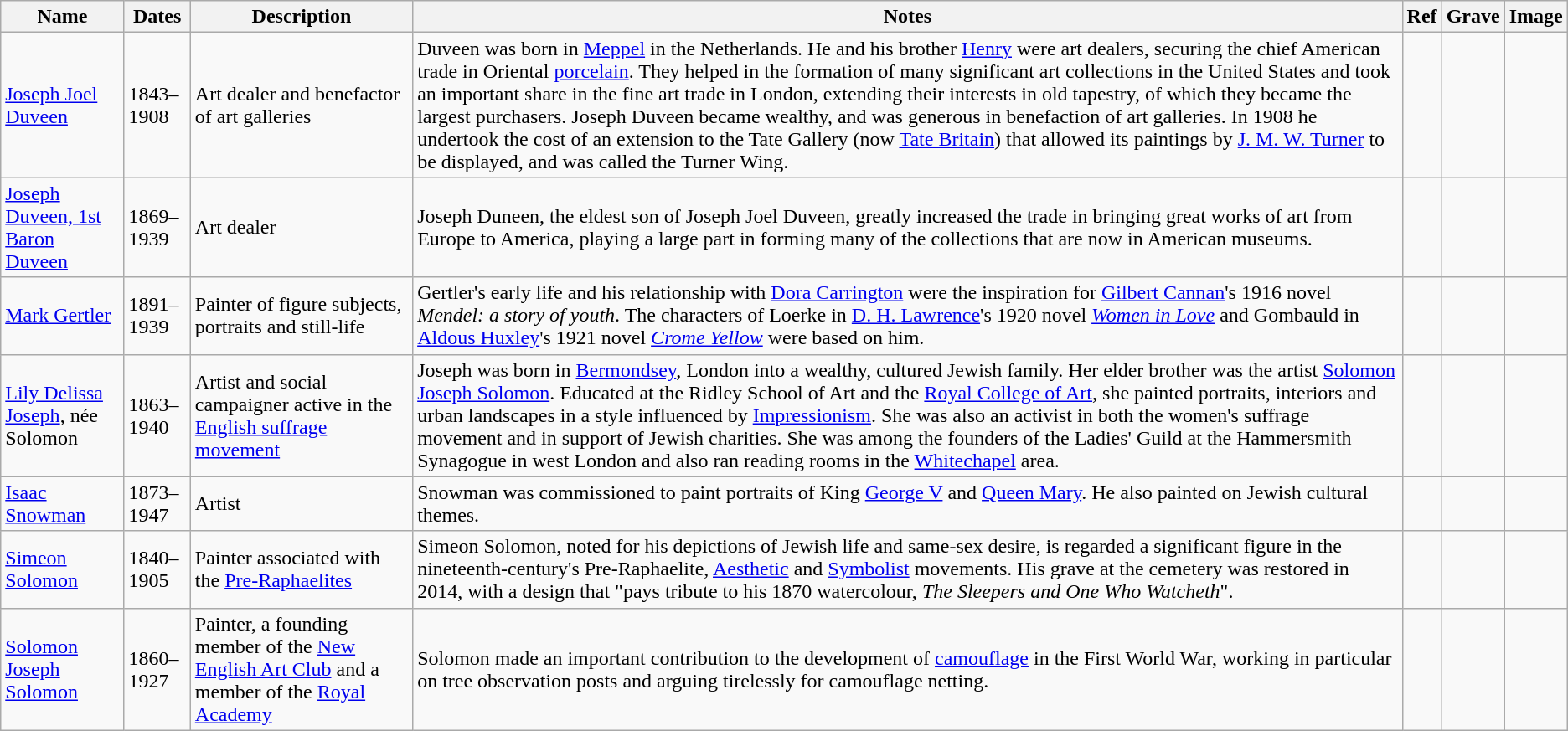<table class="wikitable sortable">
<tr>
<th>Name</th>
<th>Dates</th>
<th>Description</th>
<th>Notes</th>
<th>Ref</th>
<th>Grave</th>
<th>Image</th>
</tr>
<tr>
<td><a href='#'>Joseph Joel Duveen</a></td>
<td>1843–1908</td>
<td>Art dealer and benefactor of art galleries</td>
<td>Duveen was born in <a href='#'>Meppel</a> in the Netherlands. He and his brother <a href='#'>Henry</a> were art dealers, securing the chief American trade in Oriental <a href='#'>porcelain</a>. They helped in the formation of many significant art collections in the United States and took an important share in the fine art trade in London, extending their interests in old tapestry, of which they became the largest purchasers. Joseph Duveen became wealthy, and was generous in benefaction of art galleries. In 1908 he undertook the cost of an extension to the Tate Gallery (now <a href='#'>Tate Britain</a>) that allowed its paintings by <a href='#'>J. M. W. Turner</a> to be displayed, and was called the Turner Wing.</td>
<td></td>
<td></td>
<td></td>
</tr>
<tr>
<td><a href='#'>Joseph Duveen, 1st Baron Duveen</a></td>
<td>1869–1939</td>
<td>Art dealer</td>
<td>Joseph Duneen, the eldest son of Joseph Joel Duveen, greatly increased the trade in bringing great works of art from Europe to America, playing a large part in forming many of the collections that are now in American museums.</td>
<td></td>
<td></td>
<td></td>
</tr>
<tr>
<td><a href='#'>Mark Gertler</a></td>
<td>1891–1939</td>
<td>Painter of figure subjects, portraits and still-life</td>
<td>Gertler's early life and his relationship with <a href='#'>Dora Carrington</a> were the inspiration for <a href='#'>Gilbert Cannan</a>'s 1916 novel <em>Mendel: a story of youth</em>. The characters of Loerke in <a href='#'>D. H. Lawrence</a>'s 1920 novel <em><a href='#'>Women in Love</a></em> and Gombauld in <a href='#'>Aldous Huxley</a>'s 1921 novel <em><a href='#'>Crome Yellow</a></em> were based on him.</td>
<td></td>
<td></td>
<td></td>
</tr>
<tr>
<td><a href='#'>Lily Delissa Joseph</a>, née Solomon</td>
<td>1863–1940</td>
<td>Artist and social campaigner active in the <a href='#'>English suffrage movement</a></td>
<td>Joseph was born in <a href='#'>Bermondsey</a>, London into a wealthy, cultured Jewish family. Her elder brother was the artist <a href='#'>Solomon Joseph Solomon</a>. Educated at the Ridley School of Art and the <a href='#'>Royal College of Art</a>, she painted portraits, interiors and urban landscapes in a style influenced by <a href='#'>Impressionism</a>. She was also an activist in both the women's suffrage movement and in support of Jewish charities. She was among the founders of the Ladies' Guild at the Hammersmith Synagogue in west London and also ran reading rooms in the <a href='#'>Whitechapel</a> area.</td>
<td></td>
<td></td>
<td></td>
</tr>
<tr>
<td><a href='#'>Isaac Snowman</a></td>
<td>1873–1947</td>
<td>Artist</td>
<td>Snowman was commissioned to paint portraits of King <a href='#'>George V</a> and <a href='#'>Queen Mary</a>. He also painted on Jewish cultural themes.</td>
<td></td>
<td></td>
<td></td>
</tr>
<tr>
<td><a href='#'>Simeon Solomon</a></td>
<td>1840–1905</td>
<td>Painter associated with the <a href='#'>Pre-Raphaelites</a></td>
<td>Simeon Solomon, noted for his depictions of Jewish life and same-sex desire, is regarded a significant figure in the nineteenth-century's Pre-Raphaelite, <a href='#'>Aesthetic</a> and <a href='#'>Symbolist</a> movements. His grave at the cemetery was restored in 2014, with a design that "pays tribute to his 1870 watercolour, <em>The Sleepers and One Who Watcheth</em>".</td>
<td></td>
<td></td>
<td></td>
</tr>
<tr>
<td><a href='#'>Solomon Joseph Solomon</a></td>
<td>1860–1927</td>
<td>Painter, a founding member of the <a href='#'>New English Art Club</a> and a member of the <a href='#'>Royal Academy</a></td>
<td>Solomon made an important contribution to the development of <a href='#'>camouflage</a> in the First World War, working in particular on tree observation posts and arguing tirelessly for camouflage netting.</td>
<td></td>
<td></td>
<td></td>
</tr>
</table>
